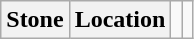<table class="wikitable">
<tr>
<th>Stone</th>
<th>Location</th>
<td></td>
<td></td>
</tr>
</table>
